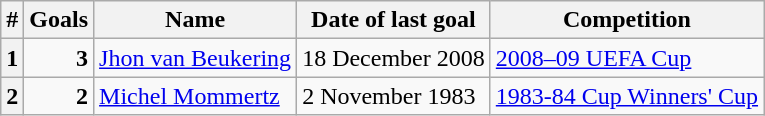<table class="wikitable">
<tr>
<th>#</th>
<th>Goals</th>
<th>Name</th>
<th>Date of last goal</th>
<th>Competition</th>
</tr>
<tr>
<th align=center>1</th>
<td align=right><strong>3</strong></td>
<td> <a href='#'>Jhon van Beukering</a></td>
<td>18 December 2008</td>
<td><a href='#'>2008–09 UEFA Cup</a></td>
</tr>
<tr>
<th align=center>2</th>
<td align=right><strong>2</strong></td>
<td> <a href='#'>Michel Mommertz</a></td>
<td>2 November 1983</td>
<td><a href='#'>1983-84 Cup Winners' Cup</a></td>
</tr>
</table>
